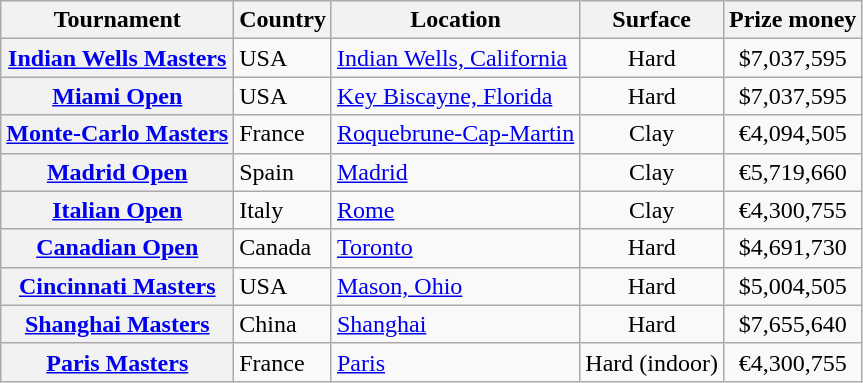<table class="wikitable plainrowheaders nowrap">
<tr>
<th scope="col">Tournament</th>
<th scope="col">Country</th>
<th scope="col">Location</th>
<th scope="col">Surface</th>
<th scope="col">Prize money</th>
</tr>
<tr>
<th scope="row"><a href='#'>Indian Wells Masters</a></th>
<td>USA</td>
<td><a href='#'>Indian Wells, California</a></td>
<td align="center">Hard</td>
<td align="center">$7,037,595</td>
</tr>
<tr>
<th scope="row"><a href='#'>Miami Open</a></th>
<td>USA</td>
<td><a href='#'>Key Biscayne, Florida</a></td>
<td align="center">Hard</td>
<td align="center">$7,037,595</td>
</tr>
<tr>
<th scope="row"><a href='#'>Monte-Carlo Masters</a></th>
<td>France</td>
<td><a href='#'>Roquebrune-Cap-Martin</a></td>
<td align="center">Clay</td>
<td align="center">€4,094,505</td>
</tr>
<tr>
<th scope="row"><a href='#'>Madrid Open</a></th>
<td>Spain</td>
<td><a href='#'>Madrid</a></td>
<td align="center">Clay</td>
<td align="center">€5,719,660</td>
</tr>
<tr>
<th scope="row"><a href='#'>Italian Open</a></th>
<td>Italy</td>
<td><a href='#'>Rome</a></td>
<td align="center">Clay</td>
<td align="center">€4,300,755</td>
</tr>
<tr>
<th scope="row"><a href='#'>Canadian Open</a></th>
<td>Canada</td>
<td><a href='#'>Toronto</a></td>
<td align="center">Hard</td>
<td align="center">$4,691,730</td>
</tr>
<tr>
<th scope="row"><a href='#'>Cincinnati Masters</a></th>
<td>USA</td>
<td><a href='#'>Mason, Ohio</a></td>
<td align="center">Hard</td>
<td align="center">$5,004,505</td>
</tr>
<tr>
<th scope="row"><a href='#'>Shanghai Masters</a></th>
<td>China</td>
<td><a href='#'>Shanghai</a></td>
<td align="center">Hard</td>
<td align="center">$7,655,640</td>
</tr>
<tr>
<th scope="row"><a href='#'>Paris Masters</a></th>
<td>France</td>
<td><a href='#'>Paris</a></td>
<td align="center">Hard (indoor)</td>
<td align="center">€4,300,755</td>
</tr>
</table>
